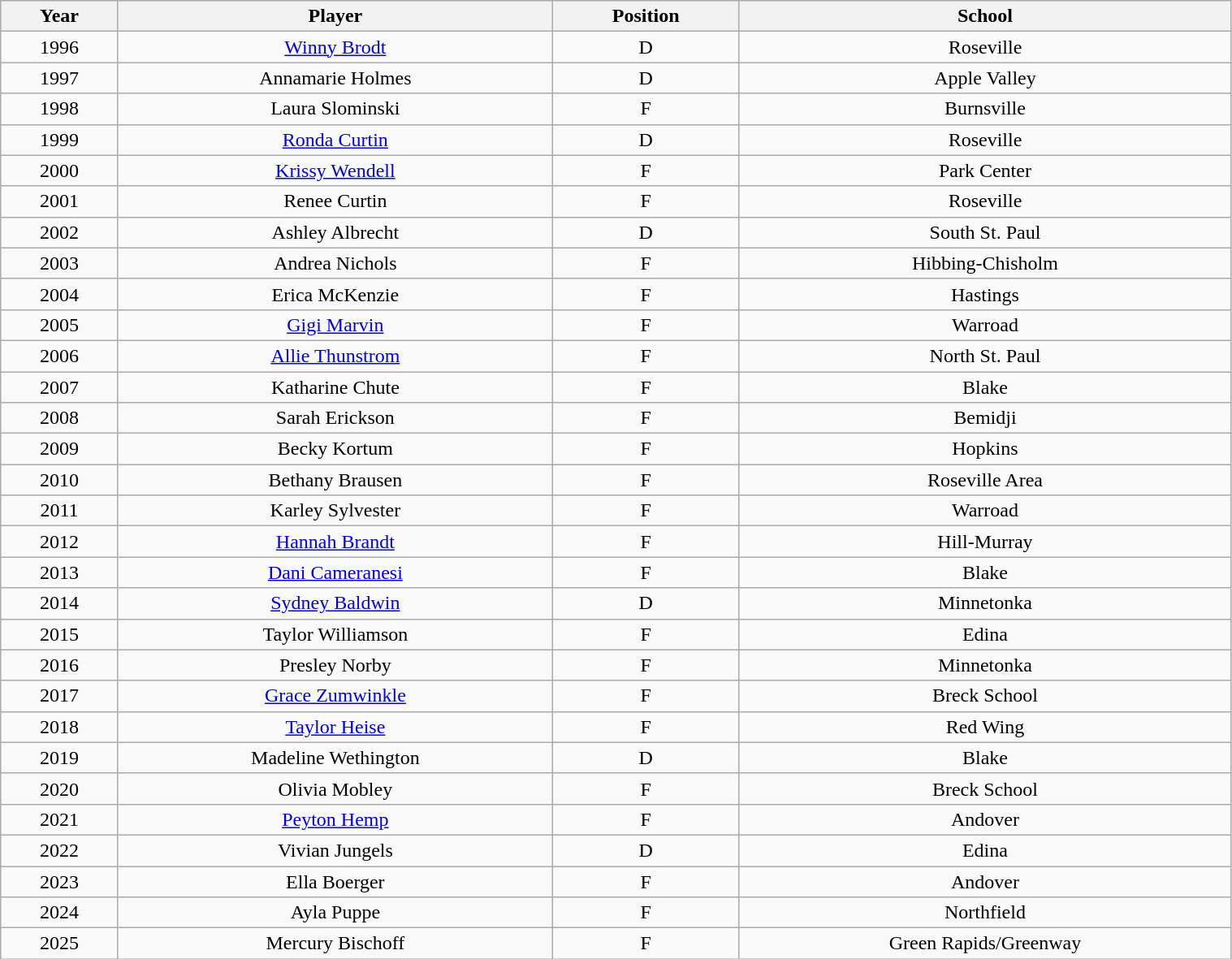<table class="wikitable sortable" width="80%" style="text-align:center;">
<tr align="center">
<th><strong>Year</strong></th>
<th><strong>Player</strong></th>
<th><strong>Position</strong></th>
<th><strong>School</strong></th>
</tr>
<tr>
<td>1996</td>
<td><a href='#'>Winny Brodt</a></td>
<td>D</td>
<td>Roseville</td>
</tr>
<tr>
<td>1997</td>
<td>Annamarie Holmes</td>
<td>D</td>
<td>Apple Valley</td>
</tr>
<tr>
<td>1998</td>
<td>Laura Slominski</td>
<td>F</td>
<td>Burnsville</td>
</tr>
<tr>
<td>1999</td>
<td><a href='#'>Ronda Curtin</a></td>
<td>D</td>
<td>Roseville</td>
</tr>
<tr>
<td>2000</td>
<td><a href='#'>Krissy Wendell</a></td>
<td>F</td>
<td>Park Center</td>
</tr>
<tr>
<td>2001</td>
<td>Renee Curtin</td>
<td>F</td>
<td>Roseville</td>
</tr>
<tr>
<td>2002</td>
<td>Ashley Albrecht</td>
<td>D</td>
<td>South St. Paul</td>
</tr>
<tr>
<td>2003</td>
<td>Andrea Nichols</td>
<td>F</td>
<td>Hibbing-Chisholm</td>
</tr>
<tr>
<td>2004</td>
<td>Erica McKenzie</td>
<td>F</td>
<td>Hastings</td>
</tr>
<tr>
<td>2005</td>
<td><a href='#'>Gigi Marvin</a></td>
<td>F</td>
<td>Warroad</td>
</tr>
<tr>
<td>2006</td>
<td><a href='#'>Allie Thunstrom</a></td>
<td>F</td>
<td>North St. Paul</td>
</tr>
<tr>
<td>2007</td>
<td>Katharine Chute</td>
<td>F</td>
<td>Blake</td>
</tr>
<tr>
<td>2008</td>
<td>Sarah Erickson</td>
<td>F</td>
<td>Bemidji</td>
</tr>
<tr>
<td>2009</td>
<td>Becky Kortum</td>
<td>F</td>
<td>Hopkins</td>
</tr>
<tr>
<td>2010</td>
<td>Bethany Brausen</td>
<td>F</td>
<td>Roseville Area</td>
</tr>
<tr>
<td>2011</td>
<td>Karley Sylvester</td>
<td>F</td>
<td>Warroad</td>
</tr>
<tr>
<td>2012</td>
<td><a href='#'>Hannah Brandt</a></td>
<td>F</td>
<td>Hill-Murray</td>
</tr>
<tr>
<td>2013</td>
<td><a href='#'>Dani Cameranesi</a></td>
<td>F</td>
<td>Blake</td>
</tr>
<tr>
<td>2014</td>
<td><a href='#'>Sydney Baldwin</a></td>
<td>D</td>
<td>Minnetonka</td>
</tr>
<tr>
<td>2015</td>
<td>Taylor Williamson</td>
<td>F</td>
<td>Edina</td>
</tr>
<tr>
<td>2016</td>
<td>Presley Norby</td>
<td>F</td>
<td>Minnetonka</td>
</tr>
<tr>
<td>2017</td>
<td><a href='#'>Grace Zumwinkle</a></td>
<td>F</td>
<td>Breck School</td>
</tr>
<tr>
<td>2018</td>
<td><a href='#'>Taylor Heise</a></td>
<td>F</td>
<td>Red Wing</td>
</tr>
<tr>
<td>2019</td>
<td>Madeline Wethington</td>
<td>D</td>
<td>Blake</td>
</tr>
<tr>
<td>2020</td>
<td>Olivia Mobley</td>
<td>F</td>
<td>Breck School</td>
</tr>
<tr>
<td>2021</td>
<td><a href='#'>Peyton Hemp</a></td>
<td>F</td>
<td>Andover</td>
</tr>
<tr>
<td>2022</td>
<td>Vivian Jungels</td>
<td>D</td>
<td>Edina</td>
</tr>
<tr>
<td>2023</td>
<td>Ella Boerger</td>
<td>F</td>
<td>Andover</td>
</tr>
<tr>
<td>2024</td>
<td>Ayla Puppe</td>
<td>F</td>
<td>Northfield</td>
</tr>
<tr>
<td>2025</td>
<td>Mercury Bischoff</td>
<td>F</td>
<td>Green Rapids/Greenway</td>
</tr>
</table>
